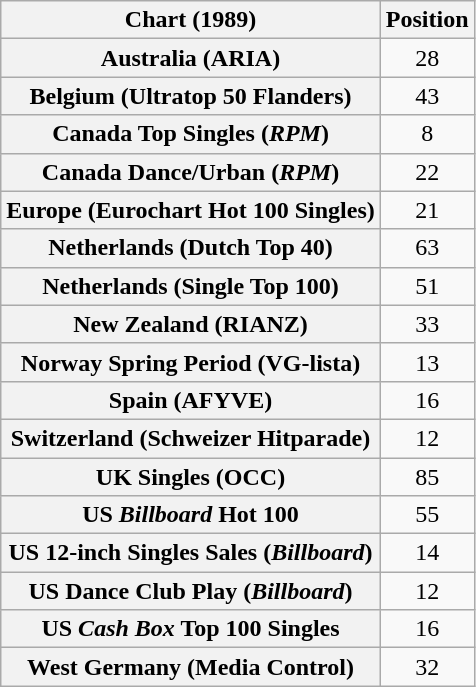<table class="wikitable sortable plainrowheaders" style="text-align:center">
<tr>
<th scope="col">Chart (1989)</th>
<th scope="col">Position</th>
</tr>
<tr>
<th scope="row">Australia (ARIA)</th>
<td>28</td>
</tr>
<tr>
<th scope="row">Belgium (Ultratop 50 Flanders)</th>
<td>43</td>
</tr>
<tr>
<th scope="row">Canada Top Singles (<em>RPM</em>)</th>
<td>8</td>
</tr>
<tr>
<th scope="row">Canada Dance/Urban (<em>RPM</em>)</th>
<td>22</td>
</tr>
<tr>
<th scope="row">Europe (Eurochart Hot 100 Singles)</th>
<td>21</td>
</tr>
<tr>
<th scope="row">Netherlands (Dutch Top 40)</th>
<td>63</td>
</tr>
<tr>
<th scope="row">Netherlands (Single Top 100)</th>
<td>51</td>
</tr>
<tr>
<th scope="row">New Zealand (RIANZ)</th>
<td>33</td>
</tr>
<tr>
<th scope="row">Norway Spring Period (VG-lista)</th>
<td>13</td>
</tr>
<tr>
<th scope="row">Spain (AFYVE)</th>
<td>16</td>
</tr>
<tr>
<th scope="row">Switzerland (Schweizer Hitparade)</th>
<td>12</td>
</tr>
<tr>
<th scope="row">UK Singles (OCC)</th>
<td>85</td>
</tr>
<tr>
<th scope="row">US <em>Billboard</em> Hot 100</th>
<td>55</td>
</tr>
<tr>
<th scope="row">US 12-inch Singles Sales (<em>Billboard</em>)</th>
<td>14</td>
</tr>
<tr>
<th scope="row">US Dance Club Play (<em>Billboard</em>)</th>
<td>12</td>
</tr>
<tr>
<th scope="row">US <em>Cash Box</em> Top 100 Singles</th>
<td>16</td>
</tr>
<tr>
<th scope="row">West Germany (Media Control)</th>
<td>32</td>
</tr>
</table>
